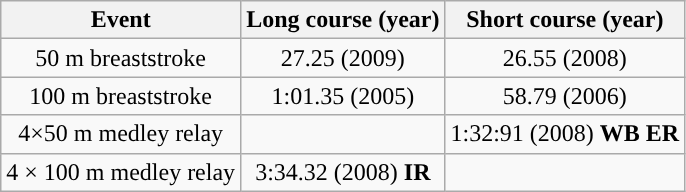<table class="wikitable" style="text-align:center;">
<tr>
<th>Event</th>
<th>Long course (year)</th>
<th>Short course (year)</th>
</tr>
<tr>
<td>50 m breaststroke</td>
<td>27.25 (2009)</td>
<td>26.55 (2008)</td>
</tr>
<tr>
<td>100 m breaststroke</td>
<td>1:01.35 (2005)</td>
<td>58.79 (2006)</td>
</tr>
<tr>
<td>4×50 m medley relay</td>
<td></td>
<td>1:32:91 (2008) <strong>WB ER</strong></td>
</tr>
<tr>
<td>4 × 100 m medley relay</td>
<td>3:34.32 (2008) <strong>IR</strong></td>
<td></td>
</tr>
</table>
